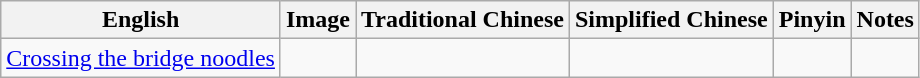<table class="wikitable">
<tr>
<th>English</th>
<th>Image</th>
<th>Traditional Chinese</th>
<th>Simplified Chinese</th>
<th>Pinyin</th>
<th>Notes</th>
</tr>
<tr>
<td><a href='#'>Crossing the bridge noodles</a></td>
<td></td>
<td></td>
<td></td>
<td></td>
<td></td>
</tr>
</table>
